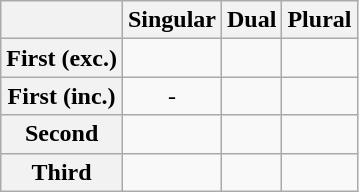<table class="wikitable" style="text-align: center;">
<tr>
<th></th>
<th>Singular</th>
<th>Dual</th>
<th>Plural</th>
</tr>
<tr>
<th>First (exc.)</th>
<td></td>
<td></td>
<td></td>
</tr>
<tr>
<th>First (inc.)</th>
<td>-</td>
<td></td>
<td></td>
</tr>
<tr>
<th>Second</th>
<td></td>
<td></td>
<td></td>
</tr>
<tr>
<th>Third</th>
<td></td>
<td></td>
<td></td>
</tr>
</table>
